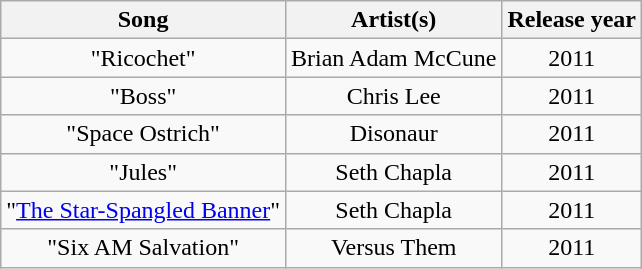<table class="wikitable sortable" style="text-align: center">
<tr>
<th>Song</th>
<th>Artist(s)</th>
<th>Release year</th>
</tr>
<tr>
<td>"Ricochet"</td>
<td>Brian Adam McCune</td>
<td>2011</td>
</tr>
<tr>
<td>"Boss"</td>
<td>Chris Lee</td>
<td>2011</td>
</tr>
<tr>
<td>"Space Ostrich"</td>
<td>Disonaur</td>
<td>2011</td>
</tr>
<tr>
<td>"Jules"</td>
<td>Seth Chapla</td>
<td>2011</td>
</tr>
<tr>
<td>"<a href='#'>The Star-Spangled Banner</a>"</td>
<td>Seth Chapla</td>
<td>2011</td>
</tr>
<tr>
<td>"Six AM Salvation"</td>
<td>Versus Them</td>
<td>2011</td>
</tr>
</table>
